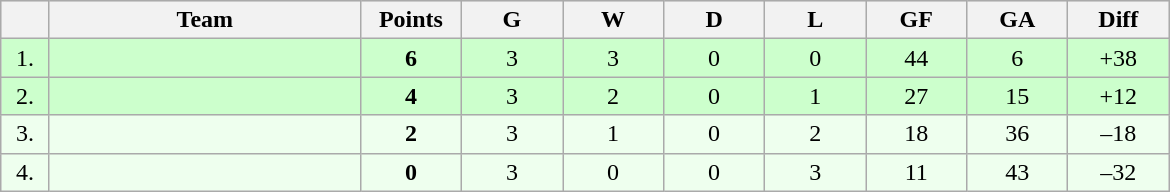<table class=wikitable style="text-align:center">
<tr bgcolor="#DCDCDC">
<th width="25"></th>
<th width="200">Team</th>
<th width="60">Points</th>
<th width="60">G</th>
<th width="60">W</th>
<th width="60">D</th>
<th width="60">L</th>
<th width="60">GF</th>
<th width="60">GA</th>
<th width="60">Diff</th>
</tr>
<tr bgcolor=ccffcc>
<td>1.</td>
<td align=left></td>
<td><strong>6</strong></td>
<td>3</td>
<td>3</td>
<td>0</td>
<td>0</td>
<td>44</td>
<td>6</td>
<td>+38</td>
</tr>
<tr bgcolor=ccffcc>
<td>2.</td>
<td align=left></td>
<td><strong>4</strong></td>
<td>3</td>
<td>2</td>
<td>0</td>
<td>1</td>
<td>27</td>
<td>15</td>
<td>+12</td>
</tr>
<tr bgcolor=eeffee>
<td>3.</td>
<td align=left></td>
<td><strong>2</strong></td>
<td>3</td>
<td>1</td>
<td>0</td>
<td>2</td>
<td>18</td>
<td>36</td>
<td>–18</td>
</tr>
<tr bgcolor=eeffee>
<td>4.</td>
<td align=left></td>
<td><strong>0</strong></td>
<td>3</td>
<td>0</td>
<td>0</td>
<td>3</td>
<td>11</td>
<td>43</td>
<td>–32</td>
</tr>
</table>
